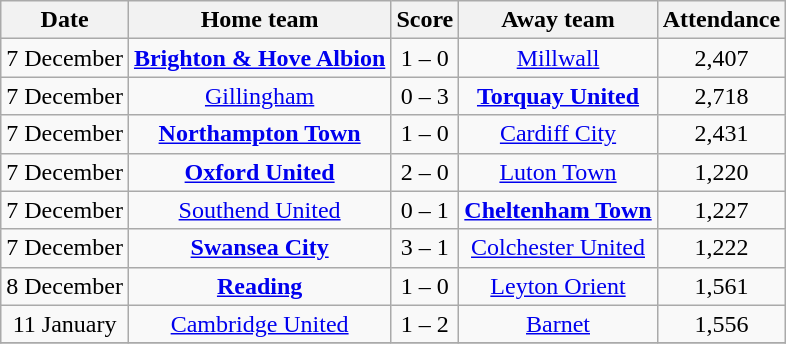<table class="wikitable" style="text-align: center">
<tr>
<th>Date</th>
<th>Home team</th>
<th>Score</th>
<th>Away team</th>
<th>Attendance</th>
</tr>
<tr>
<td>7 December</td>
<td><strong><a href='#'>Brighton & Hove Albion</a></strong></td>
<td>1 – 0</td>
<td><a href='#'>Millwall</a></td>
<td>2,407</td>
</tr>
<tr>
<td>7 December</td>
<td><a href='#'>Gillingham</a></td>
<td>0 – 3</td>
<td><strong><a href='#'>Torquay United</a></strong></td>
<td>2,718</td>
</tr>
<tr>
<td>7 December</td>
<td><strong><a href='#'>Northampton Town</a></strong></td>
<td>1 – 0</td>
<td><a href='#'>Cardiff City</a></td>
<td>2,431</td>
</tr>
<tr>
<td>7 December</td>
<td><strong><a href='#'>Oxford United</a></strong></td>
<td>2 – 0</td>
<td><a href='#'>Luton Town</a></td>
<td>1,220</td>
</tr>
<tr>
<td>7 December</td>
<td><a href='#'>Southend United</a></td>
<td>0 – 1</td>
<td><strong><a href='#'>Cheltenham Town</a></strong></td>
<td>1,227</td>
</tr>
<tr>
<td>7 December</td>
<td><strong><a href='#'>Swansea City</a></strong></td>
<td>3 – 1</td>
<td><a href='#'>Colchester United</a></td>
<td>1,222</td>
</tr>
<tr>
<td>8 December</td>
<td><strong><a href='#'>Reading</a></strong></td>
<td>1 – 0</td>
<td><a href='#'>Leyton Orient</a></td>
<td>1,561</td>
</tr>
<tr>
<td>11 January</td>
<td><a href='#'>Cambridge United</a></td>
<td>1 – 2</td>
<td><a href='#'>Barnet</a></td>
<td>1,556</td>
</tr>
<tr>
</tr>
</table>
